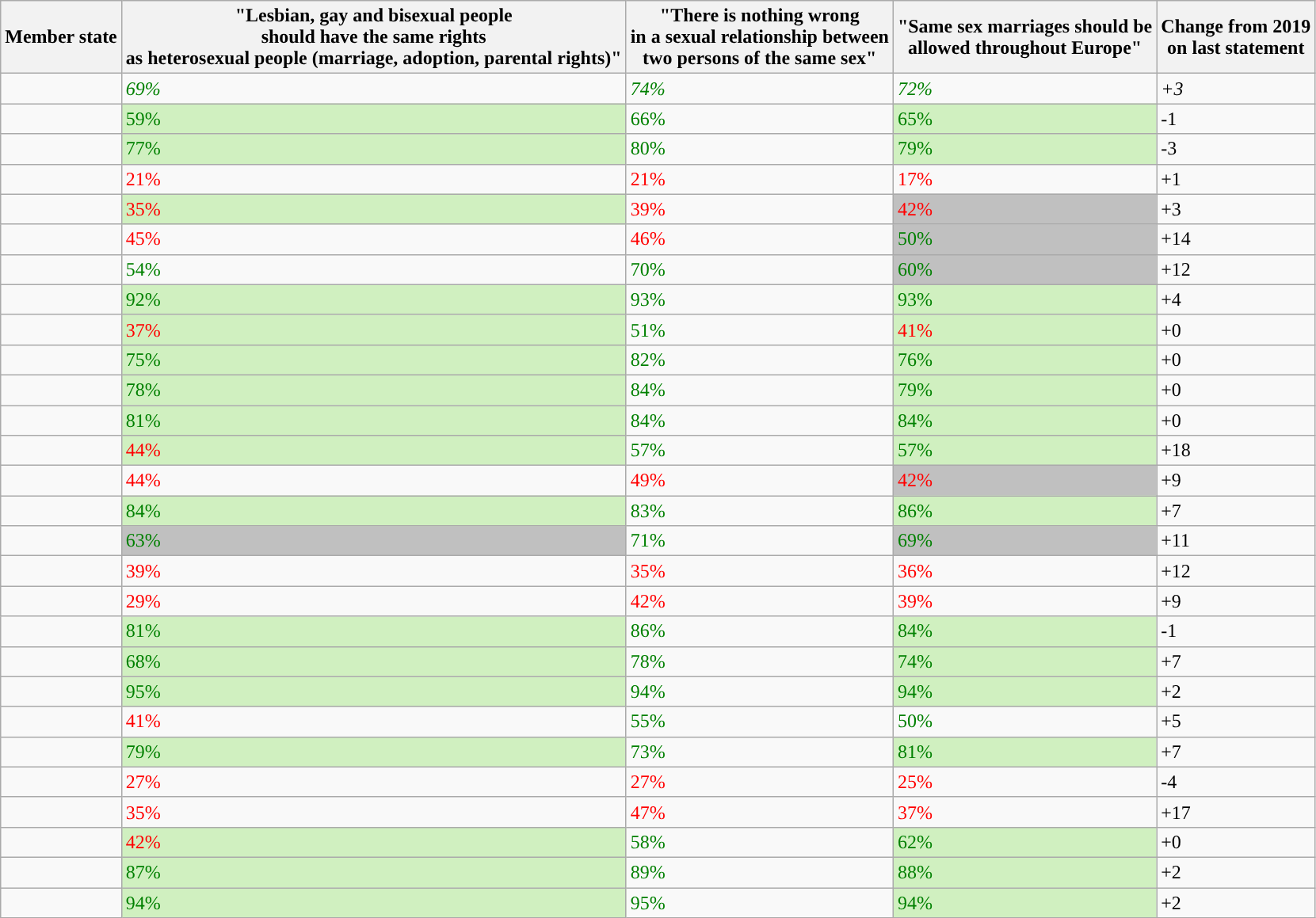<table class="wikitable sortable">
<tr>
<th>Member state</th>
<th>"Lesbian, gay and bisexual people<br>should have the same rights<br>as heterosexual people (marriage, adoption, parental rights)" </th>
<th>"There is nothing wrong<br>in a sexual relationship between<br>two persons of the same sex"</th>
<th>"Same sex marriages should be<br>allowed throughout Europe"</th>
<th>Change from 2019<br>on last statement</th>
</tr>
<tr style="font-style:italic;">
<td></td>
<td span style="color:green;">69%</td>
<td style="color:green; " span>74%</td>
<td style="color:green; " span>72%</td>
<td>+3</td>
</tr>
<tr>
<td></td>
<td span style="color:green; background:#D0F0C0">59%</td>
<td style="color:green; " span>66%</td>
<td span style="color:green; background:#D0F0C0">65%</td>
<td>-1</td>
</tr>
<tr>
<td></td>
<td span style="color:green; background:#D0F0C0">77%</td>
<td style="color:green; " span>80%</td>
<td style="color:green; background:#D0F0C0" span>79%</td>
<td>-3</td>
</tr>
<tr>
<td></td>
<td span style="color:red;">21%</td>
<td style="color:red " span>21%</td>
<td style="color:red " span>17%</td>
<td>+1</td>
</tr>
<tr>
<td></td>
<td span style="color:red; background:#D0F0C0">35%</td>
<td style="color:red " span>39%</td>
<td style="color:red; background:#C0C0C0" span>42%</td>
<td>+3</td>
</tr>
<tr>
<td></td>
<td span style="color:red;">45%</td>
<td style="color:red " span>46%</td>
<td style="color:green; background:#C0C0C0" sspan>50%</td>
<td>+14</td>
</tr>
<tr>
<td></td>
<td span style="color:green;">54%</td>
<td style="color:green; " span>70%</td>
<td style="color:green; background:#C0C0C0" sspan>60%</td>
<td>+12</td>
</tr>
<tr>
<td></td>
<td span style="color:green; background:#D0F0C0">92%</td>
<td style="color:green; " span>93%</td>
<td style="color:green; background:#D0F0C0" span>93%</td>
<td>+4</td>
</tr>
<tr>
<td></td>
<td span style="color:red; background:#D0F0C0">37%</td>
<td style="color:green; " span>51%</td>
<td style="color:red; background:#D0F0C0" span>41%</td>
<td>+0</td>
</tr>
<tr>
<td></td>
<td span style="color:green; background:#D0F0C0">75%</td>
<td style="color:green; " span>82%</td>
<td style="color:green; background:#D0F0C0" span>76%</td>
<td>+0</td>
</tr>
<tr>
<td></td>
<td span style="color:green; background:#D0F0C0">78%</td>
<td style="color:green; " span>84%</td>
<td style="color:green; background:#D0F0C0" span>79%</td>
<td>+0</td>
</tr>
<tr>
<td></td>
<td span style="color:green; background:#D0F0C0">81%</td>
<td style="color:green; " span>84%</td>
<td style="color:green; background:#D0F0C0" span>84%</td>
<td>+0</td>
</tr>
<tr>
<td></td>
<td span style="color:red; background:#D0F0C0">44%</td>
<td style="color:green " span>57%</td>
<td style="color:green; background:#D0F0C0" span>57%</td>
<td>+18</td>
</tr>
<tr>
<td></td>
<td span style="color:red;">44%</td>
<td style="color:red " span>49%</td>
<td style="color:red; background:#C0C0C0" span>42%</td>
<td>+9</td>
</tr>
<tr>
<td></td>
<td span style="color:green; background:#D0F0C0">84%</td>
<td style="color:green; " span>83%</td>
<td style="color:green; background:#D0F0C0" span>86%</td>
<td>+7</td>
</tr>
<tr>
<td></td>
<td span style="color:green; background:#C0C0C0">63%</td>
<td style="color:green; " span>71%</td>
<td style="color:green; background:#C0C0C0" span>69%</td>
<td>+11</td>
</tr>
<tr>
<td></td>
<td span style="color:red;">39%</td>
<td style="color:red " span>35%</td>
<td style="color:red " span>36%</td>
<td>+12</td>
</tr>
<tr>
<td></td>
<td span style="color:red;">29%</td>
<td style="color:red " span>42%</td>
<td style="color:red " span>39%</td>
<td>+9</td>
</tr>
<tr>
<td></td>
<td span style="color:green; background:#D0F0C0">81%</td>
<td style="color:green; " span>86%</td>
<td style="color:green; background:#D0F0C0" span>84%</td>
<td>-1</td>
</tr>
<tr>
<td></td>
<td span style="color:green; background:#D0F0C0">68%</td>
<td style="color:green; " span>78%</td>
<td style="color:green; background:#D0F0C0" span>74%</td>
<td>+7</td>
</tr>
<tr>
<td></td>
<td span style="color:green; background:#D0F0C0">95%</td>
<td style="color:green; " span>94%</td>
<td style="color:green; background:#D0F0C0" span>94%</td>
<td>+2</td>
</tr>
<tr>
<td></td>
<td span style="color:red;">41%</td>
<td style="color:green; " span>55%</td>
<td style="color:green " span>50%</td>
<td>+5</td>
</tr>
<tr>
<td></td>
<td span style="color:green; background:#D0F0C0">79%</td>
<td style="color:green; " span>73%</td>
<td style="color:green; background:#D0F0C0" span>81%</td>
<td>+7</td>
</tr>
<tr>
<td></td>
<td span style="color:red">27%</td>
<td style="color:red " span>27%</td>
<td style="color:red " span>25%</td>
<td>-4</td>
</tr>
<tr>
<td></td>
<td span style="color:red">35%</td>
<td style="color:red " span>47%</td>
<td style="color:red " span>37%</td>
<td>+17</td>
</tr>
<tr>
<td></td>
<td span style="color:red; background:#D0F0C0">42%</td>
<td style="color:green; " span>58%</td>
<td style="color:green; background:#D0F0C0" span>62%</td>
<td>+0</td>
</tr>
<tr>
<td></td>
<td span style="color:green; background:#D0F0C0">87%</td>
<td style="color:green; " span>89%</td>
<td span style="color:green; background:#D0F0C0">88%</td>
<td>+2</td>
</tr>
<tr>
<td></td>
<td span style="color:green; background:#D0F0C0">94%</td>
<td style="color:green; " span>95%</td>
<td span style="color:green; background:#D0F0C0">94%</td>
<td>+2</td>
</tr>
</table>
